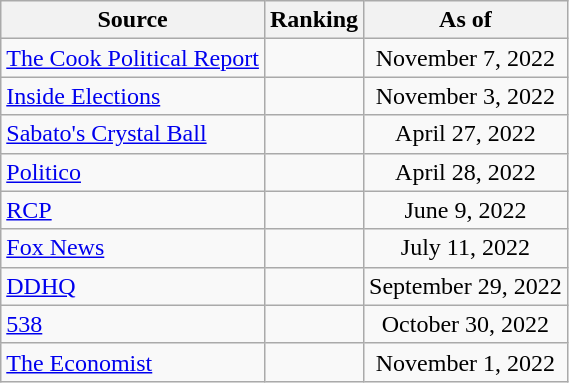<table class="wikitable" style="text-align:center">
<tr>
<th>Source</th>
<th>Ranking</th>
<th>As of</th>
</tr>
<tr>
<td align=left><a href='#'>The Cook Political Report</a></td>
<td></td>
<td>November 7, 2022</td>
</tr>
<tr>
<td align=left><a href='#'>Inside Elections</a></td>
<td></td>
<td>November 3, 2022</td>
</tr>
<tr>
<td align=left><a href='#'>Sabato's Crystal Ball</a></td>
<td></td>
<td>April 27, 2022</td>
</tr>
<tr>
<td align=left><a href='#'>Politico</a></td>
<td></td>
<td>April 28, 2022</td>
</tr>
<tr>
<td align="left"><a href='#'>RCP</a></td>
<td></td>
<td>June 9, 2022</td>
</tr>
<tr>
<td align=left><a href='#'>Fox News</a></td>
<td></td>
<td>July 11, 2022</td>
</tr>
<tr>
<td align="left"><a href='#'>DDHQ</a></td>
<td></td>
<td>September 29, 2022</td>
</tr>
<tr>
<td align="left"><a href='#'>538</a></td>
<td></td>
<td>October 30, 2022</td>
</tr>
<tr>
<td align="left"><a href='#'>The Economist</a></td>
<td></td>
<td>November 1, 2022</td>
</tr>
</table>
